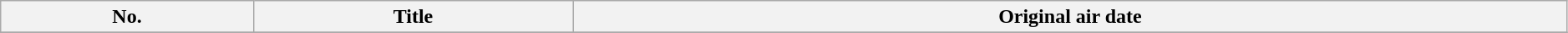<table class="wikitable plainrowheaders" style="width:99%">
<tr>
<th>No.</th>
<th>Title</th>
<th>Original air date</th>
</tr>
<tr>
</tr>
</table>
